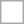<table style="border:solid 1px #aaa;" cellpadding="7" cellspacing="0">
<tr>
<td></td>
</tr>
</table>
